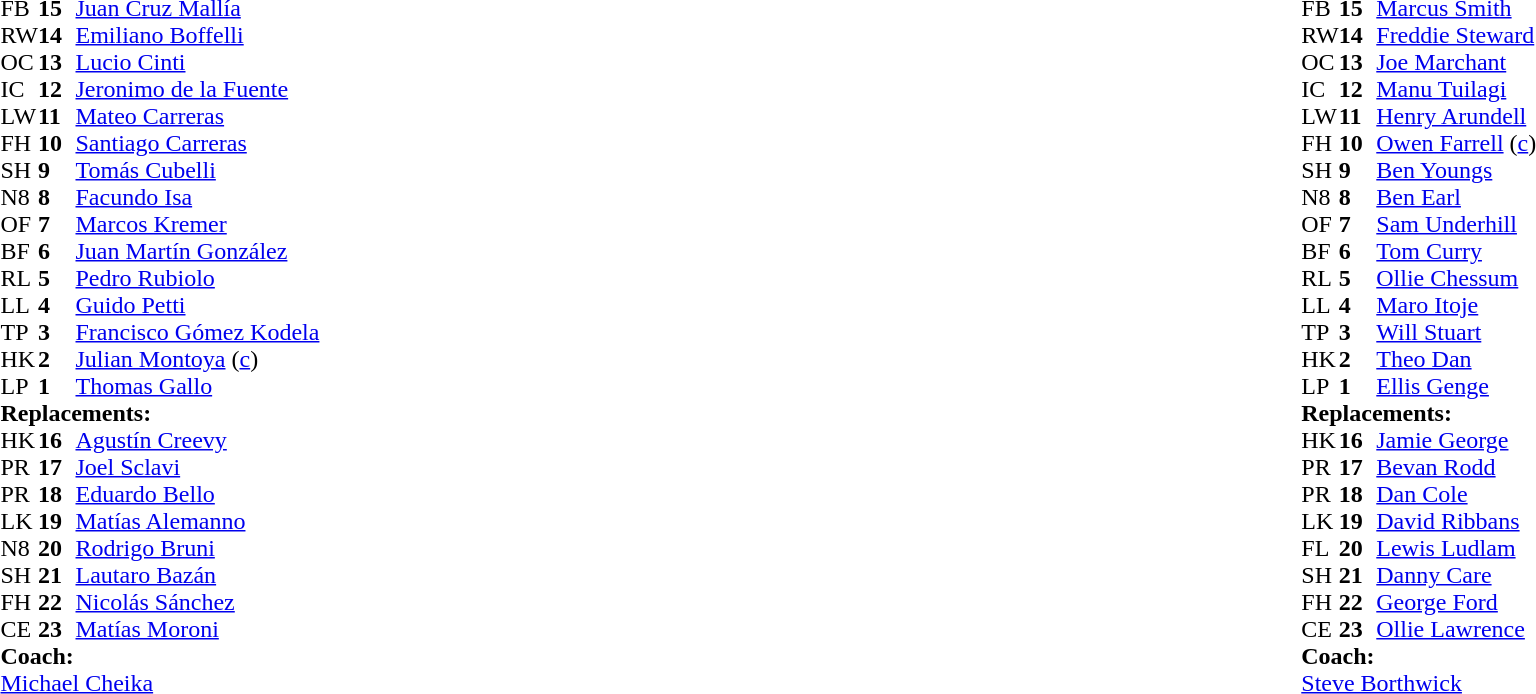<table style="width:100%">
<tr>
<td style="vertical-align:top;width:50%"><br><table style="font-size: 100%" cellspacing="0" cellpadding="0">
<tr>
<th width="25"></th>
<th width="25"></th>
</tr>
<tr>
<td>FB</td>
<td><strong>15</strong></td>
<td><a href='#'>Juan Cruz Mallía</a></td>
</tr>
<tr>
<td>RW</td>
<td><strong>14</strong></td>
<td><a href='#'>Emiliano Boffelli</a></td>
</tr>
<tr>
<td>OC</td>
<td><strong>13</strong></td>
<td><a href='#'>Lucio Cinti</a></td>
<td></td>
<td></td>
</tr>
<tr>
<td>IC</td>
<td><strong>12</strong></td>
<td><a href='#'>Jeronimo de la Fuente</a></td>
</tr>
<tr>
<td>LW</td>
<td><strong>11</strong></td>
<td><a href='#'>Mateo Carreras</a></td>
</tr>
<tr>
<td>FH</td>
<td><strong>10</strong></td>
<td><a href='#'>Santiago Carreras</a></td>
<td></td>
<td></td>
</tr>
<tr>
<td>SH</td>
<td><strong>9</strong></td>
<td><a href='#'>Tomás Cubelli</a></td>
<td></td>
<td></td>
</tr>
<tr>
<td>N8</td>
<td><strong>8</strong></td>
<td><a href='#'>Facundo Isa</a></td>
<td></td>
<td></td>
</tr>
<tr>
<td>OF</td>
<td><strong>7</strong></td>
<td><a href='#'>Marcos Kremer</a></td>
</tr>
<tr>
<td>BF</td>
<td><strong>6</strong></td>
<td><a href='#'>Juan Martín González</a></td>
</tr>
<tr>
<td>RL</td>
<td><strong>5</strong></td>
<td><a href='#'>Pedro Rubiolo</a></td>
<td></td>
<td></td>
</tr>
<tr>
<td>LL</td>
<td><strong>4</strong></td>
<td><a href='#'>Guido Petti</a></td>
</tr>
<tr>
<td>TP</td>
<td><strong>3</strong></td>
<td><a href='#'>Francisco Gómez Kodela</a></td>
<td></td>
<td></td>
</tr>
<tr>
<td>HK</td>
<td><strong>2</strong></td>
<td><a href='#'>Julian Montoya</a> (<a href='#'>c</a>)</td>
<td></td>
<td></td>
</tr>
<tr>
<td>LP</td>
<td><strong>1</strong></td>
<td><a href='#'>Thomas Gallo</a></td>
<td></td>
<td></td>
</tr>
<tr>
<td colspan="3"><strong>Replacements:</strong></td>
</tr>
<tr>
<td>HK</td>
<td><strong>16</strong></td>
<td><a href='#'>Agustín Creevy</a></td>
<td></td>
<td></td>
</tr>
<tr>
<td>PR</td>
<td><strong>17</strong></td>
<td><a href='#'>Joel Sclavi</a></td>
<td></td>
<td></td>
</tr>
<tr>
<td>PR</td>
<td><strong>18</strong></td>
<td><a href='#'>Eduardo Bello</a></td>
<td></td>
<td></td>
</tr>
<tr>
<td>LK</td>
<td><strong>19</strong></td>
<td><a href='#'>Matías Alemanno</a></td>
<td></td>
<td></td>
</tr>
<tr>
<td>N8</td>
<td><strong>20</strong></td>
<td><a href='#'>Rodrigo Bruni</a></td>
<td></td>
<td></td>
</tr>
<tr>
<td>SH</td>
<td><strong>21</strong></td>
<td><a href='#'>Lautaro Bazán</a></td>
<td></td>
<td></td>
</tr>
<tr>
<td>FH</td>
<td><strong>22</strong></td>
<td><a href='#'>Nicolás Sánchez</a></td>
<td></td>
<td></td>
</tr>
<tr>
<td>CE</td>
<td><strong>23</strong></td>
<td><a href='#'>Matías Moroni</a></td>
<td></td>
<td></td>
</tr>
<tr>
<td colspan="3"><strong>Coach:</strong></td>
</tr>
<tr>
<td colspan="3"> <a href='#'>Michael Cheika</a></td>
</tr>
</table>
</td>
<td style="vertical-align:top"></td>
<td style="vertical-align:top;width:50%"><br><table cellspacing="0" cellpadding="0" style="margin:auto">
<tr>
<th width="25"></th>
<th width="25"></th>
</tr>
<tr>
<td>FB</td>
<td><strong>15</strong></td>
<td><a href='#'>Marcus Smith</a></td>
</tr>
<tr>
<td>RW</td>
<td><strong>14</strong></td>
<td><a href='#'>Freddie Steward</a></td>
</tr>
<tr>
<td>OC</td>
<td><strong>13</strong></td>
<td><a href='#'>Joe Marchant</a></td>
</tr>
<tr>
<td>IC</td>
<td><strong>12</strong></td>
<td><a href='#'>Manu Tuilagi</a></td>
<td></td>
<td></td>
</tr>
<tr>
<td>LW</td>
<td><strong>11</strong></td>
<td><a href='#'>Henry Arundell</a></td>
<td></td>
<td></td>
</tr>
<tr>
<td>FH</td>
<td><strong>10</strong></td>
<td><a href='#'>Owen Farrell</a> (<a href='#'>c</a>)</td>
</tr>
<tr>
<td>SH</td>
<td><strong>9</strong></td>
<td><a href='#'>Ben Youngs</a></td>
<td></td>
<td></td>
</tr>
<tr>
<td>N8</td>
<td><strong>8</strong></td>
<td><a href='#'>Ben Earl</a></td>
</tr>
<tr>
<td>OF</td>
<td><strong>7</strong></td>
<td><a href='#'>Sam Underhill</a></td>
</tr>
<tr>
<td>BF</td>
<td><strong>6</strong></td>
<td><a href='#'>Tom Curry</a></td>
<td></td>
<td></td>
</tr>
<tr>
<td>RL</td>
<td><strong>5</strong></td>
<td><a href='#'>Ollie Chessum</a></td>
<td></td>
<td></td>
</tr>
<tr>
<td>LL</td>
<td><strong>4</strong></td>
<td><a href='#'>Maro Itoje</a></td>
</tr>
<tr>
<td>TP</td>
<td><strong>3</strong></td>
<td><a href='#'>Will Stuart</a></td>
<td></td>
<td></td>
</tr>
<tr>
<td>HK</td>
<td><strong>2</strong></td>
<td><a href='#'>Theo Dan</a></td>
<td></td>
<td></td>
</tr>
<tr>
<td>LP</td>
<td><strong>1</strong></td>
<td><a href='#'>Ellis Genge</a></td>
<td></td>
<td></td>
</tr>
<tr>
<td colspan="3"><strong>Replacements:</strong></td>
</tr>
<tr>
<td>HK</td>
<td><strong>16</strong></td>
<td><a href='#'>Jamie George</a></td>
<td></td>
<td></td>
</tr>
<tr>
<td>PR</td>
<td><strong>17</strong></td>
<td><a href='#'>Bevan Rodd</a></td>
<td></td>
<td></td>
</tr>
<tr>
<td>PR</td>
<td><strong>18</strong></td>
<td><a href='#'>Dan Cole</a></td>
<td></td>
<td></td>
</tr>
<tr>
<td>LK</td>
<td><strong>19</strong></td>
<td><a href='#'>David Ribbans</a></td>
<td></td>
<td></td>
</tr>
<tr>
<td>FL</td>
<td><strong>20</strong></td>
<td><a href='#'>Lewis Ludlam</a></td>
<td></td>
<td></td>
</tr>
<tr>
<td>SH</td>
<td><strong>21</strong></td>
<td><a href='#'>Danny Care</a></td>
<td></td>
<td></td>
</tr>
<tr>
<td>FH</td>
<td><strong>22</strong></td>
<td><a href='#'>George Ford</a></td>
<td></td>
<td></td>
</tr>
<tr>
<td>CE</td>
<td><strong>23</strong></td>
<td><a href='#'>Ollie Lawrence</a></td>
<td></td>
<td></td>
</tr>
<tr>
<td colspan="3"><strong>Coach:</strong></td>
</tr>
<tr>
<td colspan="3"> <a href='#'>Steve Borthwick</a></td>
</tr>
</table>
</td>
</tr>
</table>
